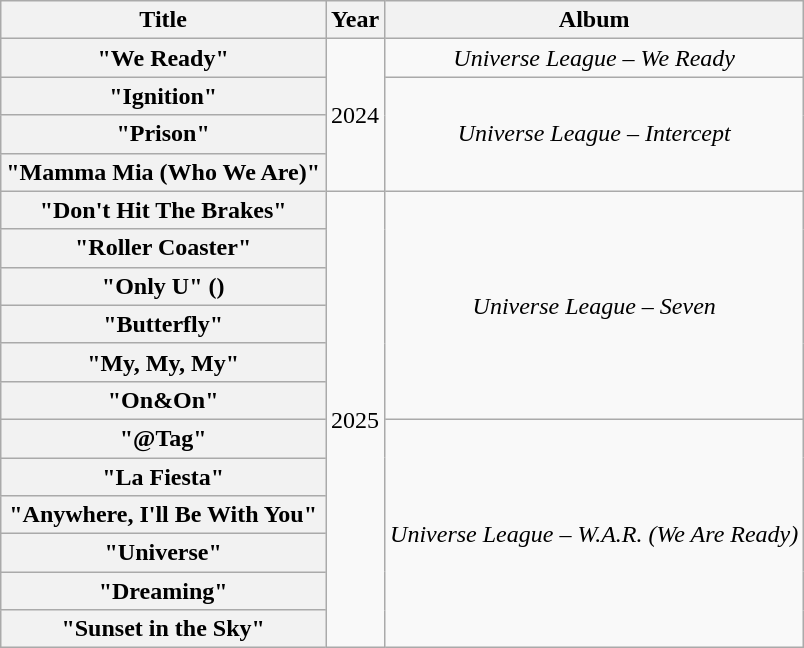<table class="wikitable plainrowheaders" style="text-align:center">
<tr>
<th scope="col">Title</th>
<th scope="col">Year</th>
<th scope="col">Album</th>
</tr>
<tr>
<th scope="row">"We Ready"</th>
<td rowspan="4">2024</td>
<td><em>Universe League – We Ready</em></td>
</tr>
<tr>
<th scope="row">"Ignition"</th>
<td rowspan="3"><em>Universe League – Intercept</em></td>
</tr>
<tr>
<th scope="row">"Prison"</th>
</tr>
<tr>
<th scope="row">"Mamma Mia (Who We Are)"</th>
</tr>
<tr>
<th scope="row">"Don't Hit The Brakes"</th>
<td rowspan="12">2025</td>
<td rowspan="6"><em>Universe League – Seven</em></td>
</tr>
<tr>
<th scope="row">"Roller Coaster"</th>
</tr>
<tr>
<th scope="row">"Only U" ()</th>
</tr>
<tr>
<th scope="row">"Butterfly"</th>
</tr>
<tr>
<th scope="row">"My, My, My"</th>
</tr>
<tr>
<th scope="row">"On&On"</th>
</tr>
<tr>
<th scope="row">"@Tag"</th>
<td rowspan="6"><em>Universe League – W.A.R. (We Are Ready)</em></td>
</tr>
<tr>
<th scope="row">"La Fiesta"</th>
</tr>
<tr>
<th scope="row">"Anywhere, I'll Be With You"</th>
</tr>
<tr>
<th scope="row">"Universe"</th>
</tr>
<tr>
<th scope="row">"Dreaming"</th>
</tr>
<tr>
<th scope="row">"Sunset in the Sky"</th>
</tr>
</table>
